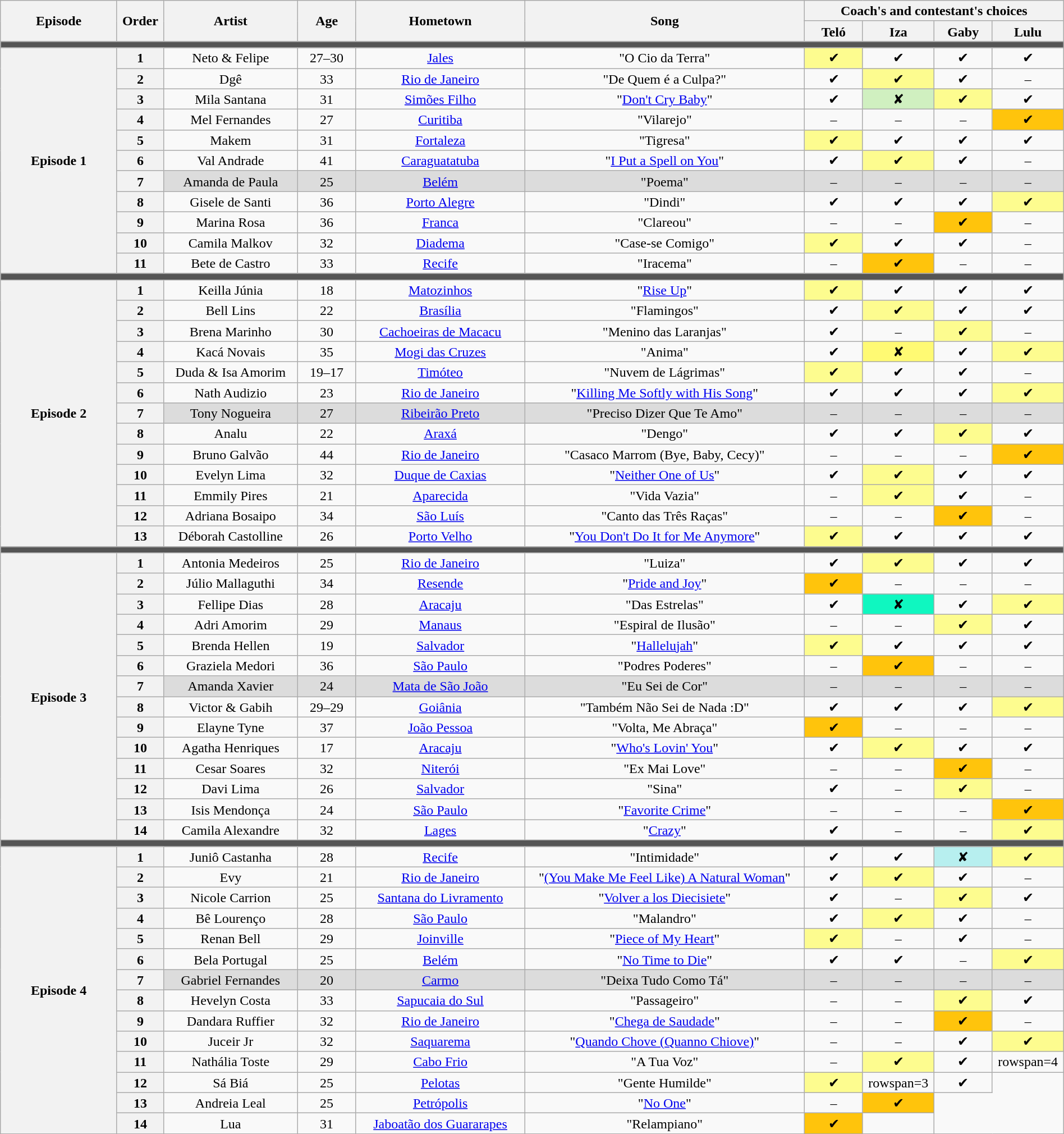<table class="wikitable" style="text-align:center; line-height:17px; width:100%;">
<tr>
<th scope="col" rowspan=2 width="10.0%">Episode</th>
<th scope="col" rowspan=2 width="04.0%">Order</th>
<th scope="col" rowspan=2 width="11.5%">Artist</th>
<th scope="col" rowspan=2 width="05.0%">Age</th>
<th scope="col" rowspan=2 width="14.5%">Hometown</th>
<th scope="col" rowspan=2 width="24.0%">Song</th>
<th scope="col" colspan=4 width="20.0%">Coach's and contestant's choices</th>
</tr>
<tr>
<th width="5%">Teló</th>
<th width="5%">Iza</th>
<th width="5%">Gaby</th>
<th width="5%">Lulu</th>
</tr>
<tr>
<td colspan=12 bgcolor=555555></td>
</tr>
<tr>
<th scope="row" rowspan=11>Episode 1<br></th>
<th scope="row">1</th>
<td>Neto & Felipe</td>
<td>27–30</td>
<td><a href='#'>Jales</a></td>
<td>"O Cio da Terra"</td>
<td bgcolor="FDFC8F">✔</td>
<td>✔</td>
<td>✔</td>
<td>✔</td>
</tr>
<tr>
<th scope="row">2</th>
<td>Dgê</td>
<td>33</td>
<td><a href='#'>Rio de Janeiro</a></td>
<td>"De Quem é a Culpa?"</td>
<td>✔</td>
<td bgcolor="FDFC8F">✔</td>
<td>✔</td>
<td>–</td>
</tr>
<tr>
<th scope="row">3</th>
<td>Mila Santana</td>
<td>31</td>
<td><a href='#'>Simões Filho</a></td>
<td>"<a href='#'>Don't Cry Baby</a>"</td>
<td>✔</td>
<td bgcolor="D0F0C0">✘</td>
<td bgcolor="FDFC8F">✔</td>
<td>✔</td>
</tr>
<tr>
<th scope="row">4</th>
<td>Mel Fernandes</td>
<td>27</td>
<td><a href='#'>Curitiba</a></td>
<td>"Vilarejo"</td>
<td>–</td>
<td>–</td>
<td>–</td>
<td bgcolor="FFC40C">✔</td>
</tr>
<tr>
<th scope="row">5</th>
<td>Makem</td>
<td>31</td>
<td><a href='#'>Fortaleza</a></td>
<td>"Tigresa"</td>
<td bgcolor="FDFC8F">✔</td>
<td>✔</td>
<td>✔</td>
<td>✔</td>
</tr>
<tr>
<th scope="row">6</th>
<td>Val Andrade </td>
<td>41</td>
<td><a href='#'>Caraguatatuba</a></td>
<td>"<a href='#'>I Put a Spell on You</a>"</td>
<td>✔</td>
<td bgcolor="FDFC8F">✔</td>
<td>✔</td>
<td>–</td>
</tr>
<tr bgcolor="DCDCDC">
<th scope="row">7</th>
<td>Amanda de Paula</td>
<td>25</td>
<td><a href='#'>Belém</a></td>
<td>"Poema"</td>
<td>–</td>
<td>–</td>
<td>–</td>
<td>–</td>
</tr>
<tr>
<th scope="row">8</th>
<td>Gisele de Santi</td>
<td>36</td>
<td><a href='#'>Porto Alegre</a></td>
<td>"Dindi"</td>
<td>✔</td>
<td>✔</td>
<td>✔</td>
<td bgcolor="FDFC8F">✔</td>
</tr>
<tr>
<th scope="row">9</th>
<td>Marina Rosa</td>
<td>36</td>
<td><a href='#'>Franca</a></td>
<td>"Clareou"</td>
<td>–</td>
<td>–</td>
<td bgcolor="FFC40C">✔</td>
<td>–</td>
</tr>
<tr>
<th scope="row">10</th>
<td>Camila Malkov</td>
<td>32</td>
<td><a href='#'>Diadema</a></td>
<td>"Case-se Comigo"</td>
<td bgcolor="FDFC8F">✔</td>
<td>✔</td>
<td>✔</td>
<td>–</td>
</tr>
<tr>
<th scope="row">11</th>
<td>Bete de Castro</td>
<td>33</td>
<td><a href='#'>Recife</a></td>
<td>"Iracema"</td>
<td>–</td>
<td bgcolor="FFC40C">✔</td>
<td>–</td>
<td>–</td>
</tr>
<tr>
<td colspan=12 bgcolor=555555></td>
</tr>
<tr>
<th scope="row" rowspan=13>Episode 2<br></th>
<th scope="row">1</th>
<td>Keilla Júnia</td>
<td>18</td>
<td><a href='#'>Matozinhos</a></td>
<td>"<a href='#'>Rise Up</a>"</td>
<td bgcolor="FDFC8F">✔</td>
<td>✔</td>
<td>✔</td>
<td>✔</td>
</tr>
<tr>
<th scope="row">2</th>
<td>Bell Lins</td>
<td>22</td>
<td><a href='#'>Brasília</a></td>
<td>"Flamingos"</td>
<td>✔</td>
<td bgcolor="FDFC8F">✔</td>
<td>✔</td>
<td>✔</td>
</tr>
<tr>
<th scope="row">3</th>
<td>Brena Marinho</td>
<td>30</td>
<td><a href='#'>Cachoeiras de Macacu</a></td>
<td>"Menino das Laranjas"</td>
<td>✔</td>
<td>–</td>
<td bgcolor="FDFC8F">✔</td>
<td>–</td>
</tr>
<tr>
<th scope="row">4</th>
<td>Kacá Novais</td>
<td>35</td>
<td><a href='#'>Mogi das Cruzes</a></td>
<td>"Anima"</td>
<td>✔</td>
<td bgcolor="FFFA73">✘</td>
<td>✔</td>
<td bgcolor="FDFC8F">✔</td>
</tr>
<tr>
<th scope="row">5</th>
<td>Duda & Isa Amorim</td>
<td>19–17</td>
<td><a href='#'>Timóteo</a></td>
<td>"Nuvem de Lágrimas"</td>
<td bgcolor="FDFC8F">✔</td>
<td>✔</td>
<td>✔</td>
<td>–</td>
</tr>
<tr>
<th scope="row">6</th>
<td>Nath Audizio</td>
<td>23</td>
<td><a href='#'>Rio de Janeiro</a></td>
<td>"<a href='#'>Killing Me Softly with His Song</a>"</td>
<td>✔</td>
<td>✔</td>
<td>✔</td>
<td bgcolor="FDFC8F">✔</td>
</tr>
<tr bgcolor="DCDCDC">
<th scope="row">7</th>
<td>Tony Nogueira</td>
<td>27</td>
<td><a href='#'>Ribeirão Preto</a></td>
<td>"Preciso Dizer Que Te Amo"</td>
<td>–</td>
<td>–</td>
<td>–</td>
<td>–</td>
</tr>
<tr>
<th scope="row">8</th>
<td>Analu </td>
<td>22</td>
<td><a href='#'>Araxá</a></td>
<td>"Dengo"</td>
<td>✔</td>
<td>✔</td>
<td bgcolor="FDFC8F">✔</td>
<td>✔</td>
</tr>
<tr>
<th scope="row">9</th>
<td>Bruno Galvão</td>
<td>44</td>
<td><a href='#'>Rio de Janeiro</a></td>
<td>"Casaco Marrom (Bye, Baby, Cecy)"</td>
<td>–</td>
<td>–</td>
<td>–</td>
<td bgcolor="FFC40C">✔</td>
</tr>
<tr>
<th scope="row">10</th>
<td>Evelyn Lima</td>
<td>32</td>
<td><a href='#'>Duque de Caxias</a></td>
<td>"<a href='#'>Neither One of Us</a>"</td>
<td>✔</td>
<td bgcolor="FDFC8F">✔</td>
<td>✔</td>
<td>✔</td>
</tr>
<tr>
<th scope="row">11</th>
<td>Emmily Pires</td>
<td>21</td>
<td><a href='#'>Aparecida</a></td>
<td>"Vida Vazia"</td>
<td>–</td>
<td bgcolor="FDFC8F">✔</td>
<td>✔</td>
<td>–</td>
</tr>
<tr>
<th scope="row">12</th>
<td>Adriana Bosaipo</td>
<td>34</td>
<td><a href='#'>São Luís</a></td>
<td>"Canto das Três Raças"</td>
<td>–</td>
<td>–</td>
<td bgcolor="FFC40C">✔</td>
<td>–</td>
</tr>
<tr>
<th scope="row">13</th>
<td>Déborah Castolline</td>
<td>26</td>
<td><a href='#'>Porto Velho</a></td>
<td>"<a href='#'>You Don't Do It for Me Anymore</a>"</td>
<td bgcolor="FDFC8F">✔</td>
<td>✔</td>
<td>✔</td>
<td>✔</td>
</tr>
<tr>
<td colspan=12 bgcolor=555555></td>
</tr>
<tr>
<th scope="row" rowspan=14>Episode 3<br></th>
<th scope="row">1</th>
<td>Antonia Medeiros</td>
<td>25</td>
<td><a href='#'>Rio de Janeiro</a></td>
<td>"Luiza"</td>
<td>✔</td>
<td bgcolor="FDFC8F">✔</td>
<td>✔</td>
<td>✔</td>
</tr>
<tr>
<th scope="row">2</th>
<td>Júlio Mallaguthi</td>
<td>34</td>
<td><a href='#'>Resende</a></td>
<td>"<a href='#'>Pride and Joy</a>"</td>
<td bgcolor="FFC40C">✔</td>
<td>–</td>
<td>–</td>
<td>–</td>
</tr>
<tr>
<th scope="row">3</th>
<td>Fellipe Dias</td>
<td>28</td>
<td><a href='#'>Aracaju</a></td>
<td>"Das Estrelas"</td>
<td>✔</td>
<td bgcolor="0ff7c0">✘</td>
<td>✔</td>
<td bgcolor="FDFC8F">✔</td>
</tr>
<tr>
<th scope="row">4</th>
<td>Adri Amorim</td>
<td>29</td>
<td><a href='#'>Manaus</a></td>
<td>"Espiral de Ilusão"</td>
<td>–</td>
<td>–</td>
<td bgcolor="FDFC8F">✔</td>
<td>✔</td>
</tr>
<tr>
<th scope="row">5</th>
<td>Brenda Hellen</td>
<td>19</td>
<td><a href='#'>Salvador</a></td>
<td>"<a href='#'>Hallelujah</a>"</td>
<td bgcolor="FDFC8F">✔</td>
<td>✔</td>
<td>✔</td>
<td>✔</td>
</tr>
<tr>
<th scope="row">6</th>
<td>Graziela Medori</td>
<td>36</td>
<td><a href='#'>São Paulo</a></td>
<td>"Podres Poderes"</td>
<td>–</td>
<td bgcolor="FFC40C">✔</td>
<td>–</td>
<td>–</td>
</tr>
<tr bgcolor="DCDCDC">
<th scope="row">7</th>
<td>Amanda Xavier</td>
<td>24</td>
<td><a href='#'>Mata de São João</a></td>
<td>"Eu Sei de Cor"</td>
<td>–</td>
<td>–</td>
<td>–</td>
<td>–</td>
</tr>
<tr>
<th scope="row">8</th>
<td>Victor & Gabih</td>
<td>29–29</td>
<td><a href='#'>Goiânia</a></td>
<td>"Também Não Sei de Nada :D"</td>
<td>✔</td>
<td>✔</td>
<td>✔</td>
<td bgcolor="FDFC8F">✔</td>
</tr>
<tr>
<th scope="row">9</th>
<td>Elayne Tyne</td>
<td>37</td>
<td><a href='#'>João Pessoa</a></td>
<td>"Volta, Me Abraça"</td>
<td bgcolor="FFC40C">✔</td>
<td>–</td>
<td>–</td>
<td>–</td>
</tr>
<tr>
<th scope="row">10</th>
<td>Agatha Henriques</td>
<td>17</td>
<td><a href='#'>Aracaju</a></td>
<td>"<a href='#'>Who's Lovin' You</a>"</td>
<td>✔</td>
<td bgcolor="FDFC8F">✔</td>
<td>✔</td>
<td>✔</td>
</tr>
<tr>
<th scope="row">11</th>
<td>Cesar Soares</td>
<td>32</td>
<td><a href='#'>Niterói</a></td>
<td>"Ex Mai Love"</td>
<td>–</td>
<td>–</td>
<td bgcolor="FFC40C">✔</td>
<td>–</td>
</tr>
<tr>
<th scope="row">12</th>
<td>Davi Lima</td>
<td>26</td>
<td><a href='#'>Salvador</a></td>
<td>"Sina"</td>
<td>✔</td>
<td>–</td>
<td bgcolor="FDFC8F">✔</td>
<td>–</td>
</tr>
<tr>
<th>13</th>
<td>Isis Mendonça</td>
<td>24</td>
<td><a href='#'>São Paulo</a></td>
<td>"<a href='#'>Favorite Crime</a>"</td>
<td>–</td>
<td>–</td>
<td>–</td>
<td bgcolor="FFC40C">✔</td>
</tr>
<tr>
<th>14</th>
<td>Camila Alexandre</td>
<td>32</td>
<td><a href='#'>Lages</a></td>
<td>"<a href='#'>Crazy</a>"</td>
<td>✔</td>
<td>–</td>
<td>–</td>
<td bgcolor="FDFC8F">✔</td>
</tr>
<tr>
<td colspan=12 bgcolor=555555></td>
</tr>
<tr>
<th scope="row" rowspan=14>Episode 4<br></th>
<th scope="row">1</th>
<td>Juniô Castanha</td>
<td>28</td>
<td><a href='#'>Recife</a></td>
<td>"Intimidade"</td>
<td>✔</td>
<td>✔</td>
<td bgcolor="b7efef">✘</td>
<td bgcolor="FDFC8F">✔</td>
</tr>
<tr>
<th scope="row">2</th>
<td>Evy</td>
<td>21</td>
<td><a href='#'>Rio de Janeiro</a></td>
<td>"<a href='#'>(You Make Me Feel Like) A Natural Woman</a>"</td>
<td>✔</td>
<td bgcolor="FDFC8F">✔</td>
<td>✔</td>
<td>–</td>
</tr>
<tr>
<th scope="row">3</th>
<td>Nicole Carrion</td>
<td>25</td>
<td><a href='#'>Santana do Livramento</a></td>
<td>"<a href='#'>Volver a los Diecisiete</a>"</td>
<td>✔</td>
<td>–</td>
<td bgcolor="FDFC8F">✔</td>
<td>✔</td>
</tr>
<tr>
<th scope="row">4</th>
<td>Bê Lourenço</td>
<td>28</td>
<td><a href='#'>São Paulo</a></td>
<td>"Malandro"</td>
<td>✔</td>
<td bgcolor="FDFC8F">✔</td>
<td>✔</td>
<td>–</td>
</tr>
<tr>
<th scope="row">5</th>
<td>Renan Bell</td>
<td>29</td>
<td><a href='#'>Joinville</a></td>
<td>"<a href='#'>Piece of My Heart</a>"</td>
<td bgcolor="FDFC8F">✔</td>
<td>–</td>
<td>✔</td>
<td>–</td>
</tr>
<tr>
<th scope="row">6</th>
<td>Bela Portugal</td>
<td>25</td>
<td><a href='#'>Belém</a></td>
<td>"<a href='#'>No Time to Die</a>"</td>
<td>✔</td>
<td>✔</td>
<td>–</td>
<td bgcolor="FDFC8F">✔</td>
</tr>
<tr bgcolor="DCDCDC">
<th scope="row">7</th>
<td>Gabriel Fernandes</td>
<td>20</td>
<td><a href='#'>Carmo</a></td>
<td>"Deixa Tudo Como Tá"</td>
<td>–</td>
<td>–</td>
<td>–</td>
<td>–</td>
</tr>
<tr>
<th scope="row">8</th>
<td>Hevelyn Costa</td>
<td>33</td>
<td><a href='#'>Sapucaia do Sul</a></td>
<td>"Passageiro"</td>
<td>–</td>
<td>–</td>
<td bgcolor="FDFC8F">✔</td>
<td>✔</td>
</tr>
<tr>
<th scope="row">9</th>
<td>Dandara Ruffier</td>
<td>32</td>
<td><a href='#'>Rio de Janeiro</a></td>
<td>"<a href='#'>Chega de Saudade</a>"</td>
<td>–</td>
<td>–</td>
<td bgcolor="FFC40C">✔</td>
<td>–</td>
</tr>
<tr>
<th scope="row">10</th>
<td>Juceir Jr</td>
<td>32</td>
<td><a href='#'>Saquarema</a></td>
<td>"<a href='#'>Quando Chove (Quanno Chiove)</a>"</td>
<td>–</td>
<td>–</td>
<td>✔</td>
<td bgcolor="FDFC8F">✔</td>
</tr>
<tr>
<th scope="row">11</th>
<td>Nathália Toste</td>
<td>29</td>
<td><a href='#'>Cabo Frio</a></td>
<td>"A Tua Voz"</td>
<td>–</td>
<td bgcolor="FDFC8F">✔</td>
<td>✔</td>
<td>rowspan=4 </td>
</tr>
<tr>
<th scope="row">12</th>
<td>Sá Biá</td>
<td>25</td>
<td><a href='#'>Pelotas</a></td>
<td>"Gente Humilde"</td>
<td bgcolor="FDFC8F">✔</td>
<td>rowspan=3 </td>
<td>✔</td>
</tr>
<tr>
<th scope="row">13</th>
<td>Andreia Leal</td>
<td>25</td>
<td><a href='#'>Petrópolis</a></td>
<td>"<a href='#'>No One</a>"</td>
<td>–</td>
<td bgcolor="FFC40C">✔</td>
</tr>
<tr>
<th scope="row">14</th>
<td>Lua</td>
<td>31</td>
<td><a href='#'>Jaboatão dos Guararapes</a></td>
<td>"Relampiano"</td>
<td bgcolor="FFC40C">✔</td>
<td></td>
</tr>
<tr>
</tr>
</table>
